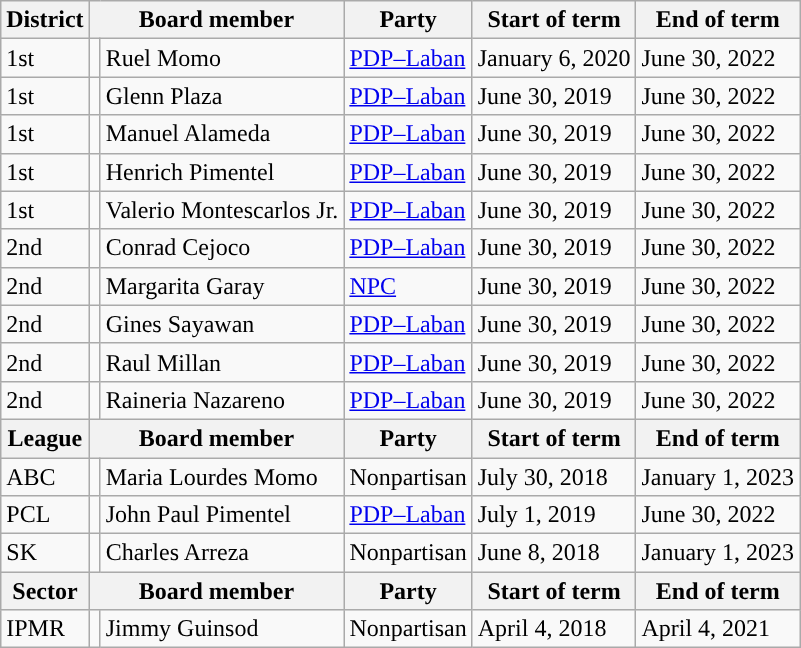<table class="wikitable">
<tr>
<th>District</th>
<th colspan="2">Board member</th>
<th>Party</th>
<th>Start of term</th>
<th>End of term</th>
</tr>
<tr>
<td>1st</td>
<td></td>
<td>Ruel Momo</td>
<td><a href='#'>PDP–Laban</a></td>
<td>January 6, 2020</td>
<td>June 30, 2022</td>
</tr>
<tr>
<td>1st</td>
<td></td>
<td>Glenn Plaza</td>
<td><a href='#'>PDP–Laban</a></td>
<td>June 30, 2019</td>
<td>June 30, 2022</td>
</tr>
<tr>
<td>1st</td>
<td></td>
<td>Manuel Alameda</td>
<td><a href='#'>PDP–Laban</a></td>
<td>June 30, 2019</td>
<td>June 30, 2022</td>
</tr>
<tr>
<td>1st</td>
<td></td>
<td>Henrich Pimentel</td>
<td><a href='#'>PDP–Laban</a></td>
<td>June 30, 2019</td>
<td>June 30, 2022</td>
</tr>
<tr>
<td>1st</td>
<td></td>
<td>Valerio Montescarlos Jr.</td>
<td><a href='#'>PDP–Laban</a></td>
<td>June 30, 2019</td>
<td>June 30, 2022</td>
</tr>
<tr>
<td>2nd</td>
<td></td>
<td>Conrad Cejoco</td>
<td><a href='#'>PDP–Laban</a></td>
<td>June 30, 2019</td>
<td>June 30, 2022</td>
</tr>
<tr>
<td>2nd</td>
<td></td>
<td>Margarita Garay</td>
<td><a href='#'>NPC</a></td>
<td>June 30, 2019</td>
<td>June 30, 2022</td>
</tr>
<tr>
<td>2nd</td>
<td></td>
<td>Gines Sayawan</td>
<td><a href='#'>PDP–Laban</a></td>
<td>June 30, 2019</td>
<td>June 30, 2022</td>
</tr>
<tr>
<td>2nd</td>
<td></td>
<td>Raul Millan</td>
<td><a href='#'>PDP–Laban</a></td>
<td>June 30, 2019</td>
<td>June 30, 2022</td>
</tr>
<tr>
<td>2nd</td>
<td></td>
<td>Raineria Nazareno</td>
<td><a href='#'>PDP–Laban</a></td>
<td>June 30, 2019</td>
<td>June 30, 2022</td>
</tr>
<tr>
<th>League</th>
<th colspan="2">Board member</th>
<th>Party</th>
<th>Start of term</th>
<th>End of term</th>
</tr>
<tr>
<td>ABC</td>
<td></td>
<td>Maria Lourdes Momo</td>
<td>Nonpartisan</td>
<td>July 30, 2018</td>
<td>January 1, 2023</td>
</tr>
<tr>
<td>PCL</td>
<td></td>
<td>John Paul Pimentel</td>
<td><a href='#'>PDP–Laban</a></td>
<td>July 1, 2019</td>
<td>June 30, 2022</td>
</tr>
<tr>
<td>SK</td>
<td></td>
<td>Charles Arreza</td>
<td>Nonpartisan</td>
<td>June 8, 2018</td>
<td>January 1, 2023</td>
</tr>
<tr>
<th>Sector</th>
<th colspan="2">Board member</th>
<th>Party</th>
<th>Start of term</th>
<th>End of term</th>
</tr>
<tr>
<td>IPMR</td>
<td></td>
<td>Jimmy Guinsod</td>
<td>Nonpartisan</td>
<td>April 4, 2018</td>
<td>April 4, 2021</td>
</tr>
</table>
